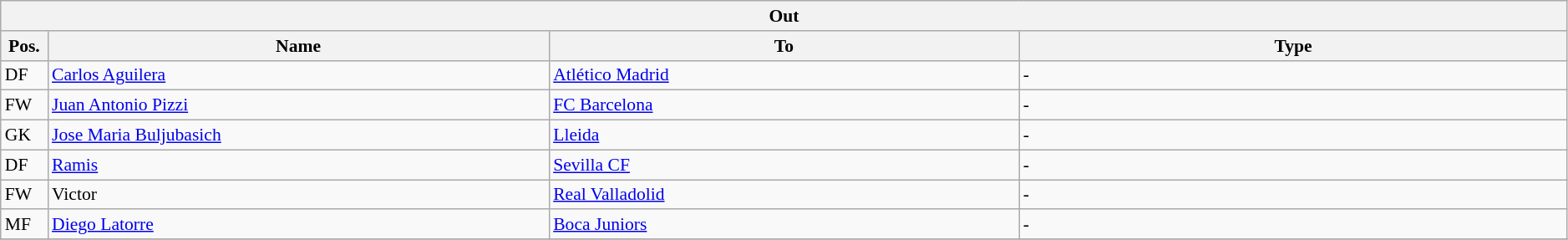<table class="wikitable" style="font-size:90%;width:99%;">
<tr>
<th colspan="4">Out</th>
</tr>
<tr>
<th width=3%>Pos.</th>
<th width=32%>Name</th>
<th width=30%>To</th>
<th width=35%>Type</th>
</tr>
<tr>
<td>DF</td>
<td><a href='#'>Carlos Aguilera</a></td>
<td><a href='#'>Atlético Madrid</a></td>
<td>-</td>
</tr>
<tr>
<td>FW</td>
<td><a href='#'>Juan Antonio Pizzi</a></td>
<td><a href='#'>FC Barcelona</a></td>
<td>-</td>
</tr>
<tr>
<td>GK</td>
<td><a href='#'>Jose Maria Buljubasich</a></td>
<td><a href='#'>Lleida</a></td>
<td>-</td>
</tr>
<tr>
<td>DF</td>
<td><a href='#'>Ramis</a></td>
<td><a href='#'>Sevilla CF</a></td>
<td>-</td>
</tr>
<tr>
<td>FW</td>
<td>Victor</td>
<td><a href='#'>Real Valladolid</a></td>
<td>-</td>
</tr>
<tr>
<td>MF</td>
<td><a href='#'>Diego Latorre</a></td>
<td><a href='#'>Boca Juniors</a></td>
<td>-</td>
</tr>
<tr>
</tr>
</table>
